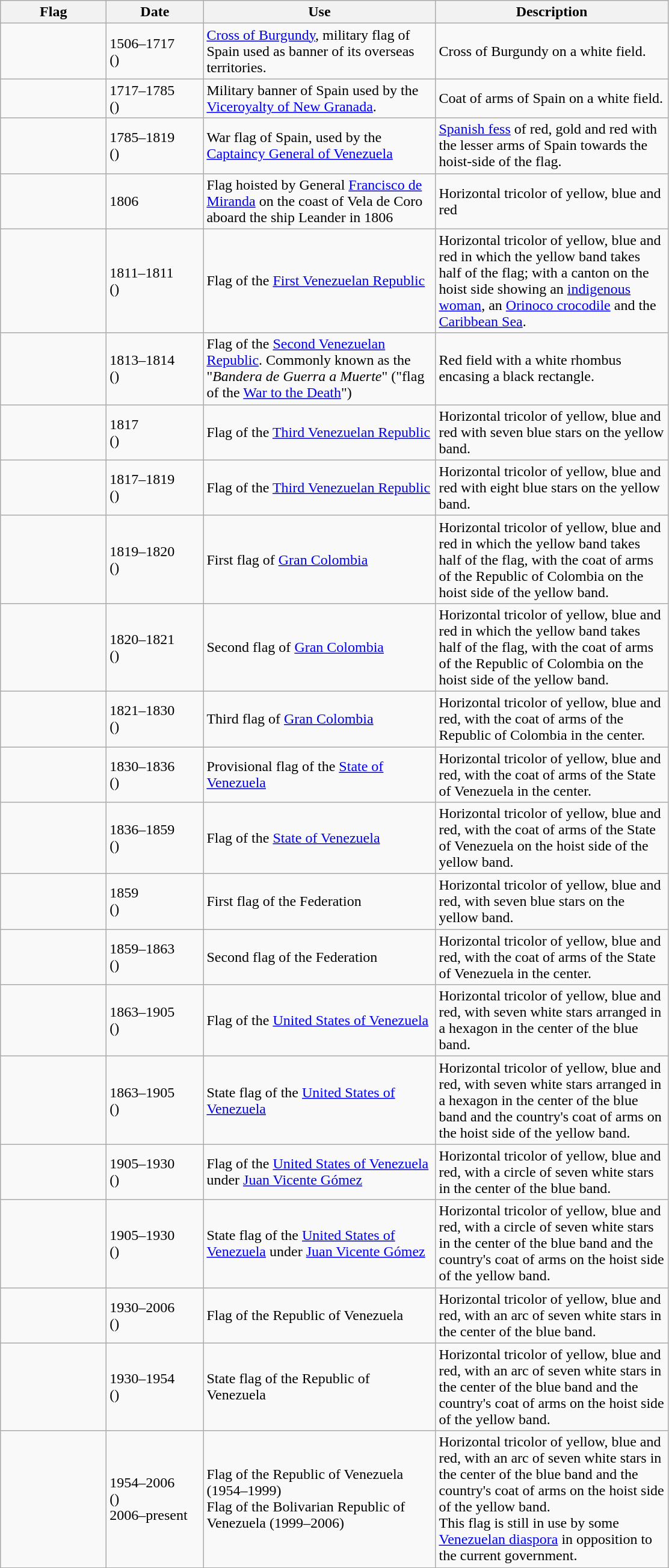<table class="wikitable">
<tr>
<th style="width:110px;">Flag</th>
<th style="width:100px;">Date</th>
<th style="width:250px;">Use</th>
<th style="width:250px;">Description</th>
</tr>
<tr>
<td></td>
<td>1506–1717<br>()</td>
<td><a href='#'>Cross of Burgundy</a>, military flag of Spain used as banner of its overseas territories.</td>
<td>Cross of Burgundy on a white field.</td>
</tr>
<tr>
<td></td>
<td>1717–1785<br>()</td>
<td>Military banner of Spain used by the <a href='#'>Viceroyalty of New Granada</a>.</td>
<td>Coat of arms of Spain on a white field.</td>
</tr>
<tr>
<td></td>
<td>1785–1819<br>()</td>
<td>War flag of Spain, used by the <a href='#'>Captaincy General of Venezuela</a></td>
<td><a href='#'>Spanish fess</a> of red, gold and red with the lesser arms of Spain towards the hoist-side of the flag.</td>
</tr>
<tr>
<td></td>
<td>1806</td>
<td>Flag hoisted by General <a href='#'>Francisco de Miranda</a> on the coast of Vela de Coro aboard the ship Leander in 1806</td>
<td>Horizontal tricolor of yellow, blue and red</td>
</tr>
<tr>
<td></td>
<td>1811–1811<br>()</td>
<td>Flag of the <a href='#'>First Venezuelan Republic</a></td>
<td>Horizontal tricolor of yellow, blue and red in which the yellow band takes half of the flag; with a canton on the hoist side showing an <a href='#'>indigenous woman</a>, an <a href='#'>Orinoco crocodile</a> and the <a href='#'>Caribbean Sea</a>.</td>
</tr>
<tr>
<td></td>
<td>1813–1814<br>()</td>
<td>Flag of the <a href='#'>Second Venezuelan Republic</a>. Commonly known as the "<em>Bandera de Guerra a Muerte</em>" ("flag of the <a href='#'>War to the Death</a>")</td>
<td>Red field with a white rhombus encasing a black rectangle.</td>
</tr>
<tr>
<td></td>
<td>1817<br>()</td>
<td>Flag of the <a href='#'>Third Venezuelan Republic</a></td>
<td>Horizontal tricolor of yellow, blue and red with seven blue stars on the yellow band.</td>
</tr>
<tr>
<td></td>
<td>1817–1819<br>()</td>
<td>Flag of the <a href='#'>Third Venezuelan Republic</a></td>
<td>Horizontal tricolor of yellow, blue and red with eight blue stars on the yellow band.</td>
</tr>
<tr>
<td></td>
<td>1819–1820<br>()</td>
<td>First flag of <a href='#'>Gran Colombia</a></td>
<td>Horizontal tricolor of yellow, blue and red in which the yellow band takes half of the flag, with the coat of arms of the Republic of Colombia on the hoist side of the yellow band.</td>
</tr>
<tr>
<td></td>
<td>1820–1821<br>()</td>
<td>Second flag of <a href='#'>Gran Colombia</a></td>
<td>Horizontal tricolor of yellow, blue and red in which the yellow band takes half of the flag, with the coat of arms of the Republic of Colombia on the hoist side of the yellow band.</td>
</tr>
<tr>
<td></td>
<td>1821–1830<br>()</td>
<td>Third flag of <a href='#'>Gran Colombia</a></td>
<td>Horizontal tricolor of yellow, blue and red, with the coat of arms of the Republic of Colombia in the center.</td>
</tr>
<tr>
<td></td>
<td>1830–1836<br>()</td>
<td>Provisional flag of the <a href='#'>State of Venezuela</a></td>
<td>Horizontal tricolor of yellow, blue and red, with the coat of arms of the State of Venezuela in the center.</td>
</tr>
<tr>
<td></td>
<td>1836–1859<br>()</td>
<td>Flag of the <a href='#'>State of Venezuela</a></td>
<td>Horizontal tricolor of yellow, blue and red, with the coat of arms of the State of Venezuela on the hoist side of the yellow band.</td>
</tr>
<tr>
<td></td>
<td>1859<br>()</td>
<td>First flag of the Federation</td>
<td>Horizontal tricolor of yellow, blue and red, with seven blue stars on the yellow band.</td>
</tr>
<tr>
<td></td>
<td>1859–1863<br>()</td>
<td>Second flag of the Federation</td>
<td>Horizontal tricolor of yellow, blue and red, with the coat of arms of the State of Venezuela in the center.</td>
</tr>
<tr>
<td></td>
<td>1863–1905<br>()</td>
<td>Flag of the <a href='#'>United States of Venezuela</a></td>
<td>Horizontal tricolor of yellow, blue and red, with seven white stars arranged in a hexagon in the center of the blue band.</td>
</tr>
<tr>
<td></td>
<td>1863–1905<br>()</td>
<td>State flag of the <a href='#'>United States of Venezuela</a></td>
<td>Horizontal tricolor of yellow, blue and red, with seven white stars arranged in a hexagon in the center of the blue band and the country's coat of arms on the hoist side of the yellow band.</td>
</tr>
<tr>
<td></td>
<td>1905–1930<br>()</td>
<td>Flag of the <a href='#'>United States of Venezuela</a> under <a href='#'>Juan Vicente Gómez</a></td>
<td>Horizontal tricolor of yellow, blue and red, with a circle of seven white stars in the center of the blue band.</td>
</tr>
<tr>
<td></td>
<td>1905–1930<br>()</td>
<td>State flag of the <a href='#'>United States of Venezuela</a> under <a href='#'>Juan Vicente Gómez</a></td>
<td>Horizontal tricolor of yellow, blue and red, with a circle of seven white stars in the center of the blue band and the country's coat of arms on the hoist side of the yellow band.</td>
</tr>
<tr>
<td></td>
<td>1930–2006<br>()</td>
<td>Flag of the Republic of Venezuela</td>
<td>Horizontal tricolor of yellow, blue and red, with an arc of seven white stars in the center of the blue band.</td>
</tr>
<tr>
<td></td>
<td>1930–1954<br>()</td>
<td>State flag of the Republic of Venezuela</td>
<td>Horizontal tricolor of yellow, blue and red, with an arc of seven white stars in the center of the blue band and the country's coat of arms on the hoist side of the yellow band.</td>
</tr>
<tr>
<td></td>
<td>1954–2006<br>()<br>2006–present</td>
<td>Flag of the Republic of Venezuela (1954–1999)<br>Flag of the Bolivarian Republic of Venezuela (1999–2006)</td>
<td>Horizontal tricolor of yellow, blue and red, with an arc of seven white stars in the center of the blue band and the country's coat of arms on the hoist side of the yellow band.<br>This flag is still in use by some <a href='#'>Venezuelan diaspora</a> in opposition to the current government.</td>
</tr>
<tr>
</tr>
</table>
